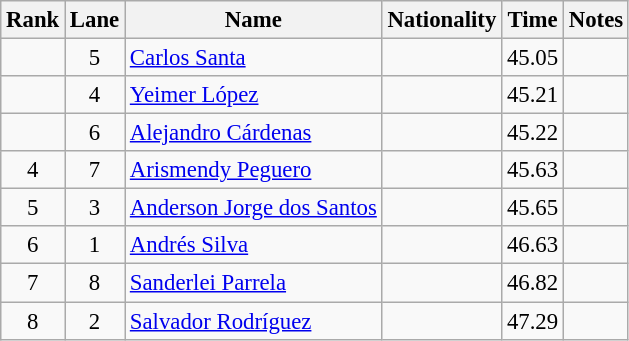<table class="wikitable sortable" style="text-align:center;font-size:95%">
<tr>
<th>Rank</th>
<th>Lane</th>
<th>Name</th>
<th>Nationality</th>
<th>Time</th>
<th>Notes</th>
</tr>
<tr>
<td></td>
<td>5</td>
<td align=left><a href='#'>Carlos Santa</a></td>
<td align=left></td>
<td>45.05</td>
<td></td>
</tr>
<tr>
<td></td>
<td>4</td>
<td align=left><a href='#'>Yeimer López</a></td>
<td align=left></td>
<td>45.21</td>
<td></td>
</tr>
<tr>
<td></td>
<td>6</td>
<td align=left><a href='#'>Alejandro Cárdenas</a></td>
<td align=left></td>
<td>45.22</td>
<td></td>
</tr>
<tr>
<td>4</td>
<td>7</td>
<td align=left><a href='#'>Arismendy Peguero</a></td>
<td align=left></td>
<td>45.63</td>
<td></td>
</tr>
<tr>
<td>5</td>
<td>3</td>
<td align=left><a href='#'>Anderson Jorge dos Santos</a></td>
<td align=left></td>
<td>45.65</td>
<td></td>
</tr>
<tr>
<td>6</td>
<td>1</td>
<td align=left><a href='#'>Andrés Silva</a></td>
<td align=left></td>
<td>46.63</td>
<td></td>
</tr>
<tr>
<td>7</td>
<td>8</td>
<td align=left><a href='#'>Sanderlei Parrela</a></td>
<td align=left></td>
<td>46.82</td>
<td></td>
</tr>
<tr>
<td>8</td>
<td>2</td>
<td align=left><a href='#'>Salvador Rodríguez</a></td>
<td align=left></td>
<td>47.29</td>
<td></td>
</tr>
</table>
